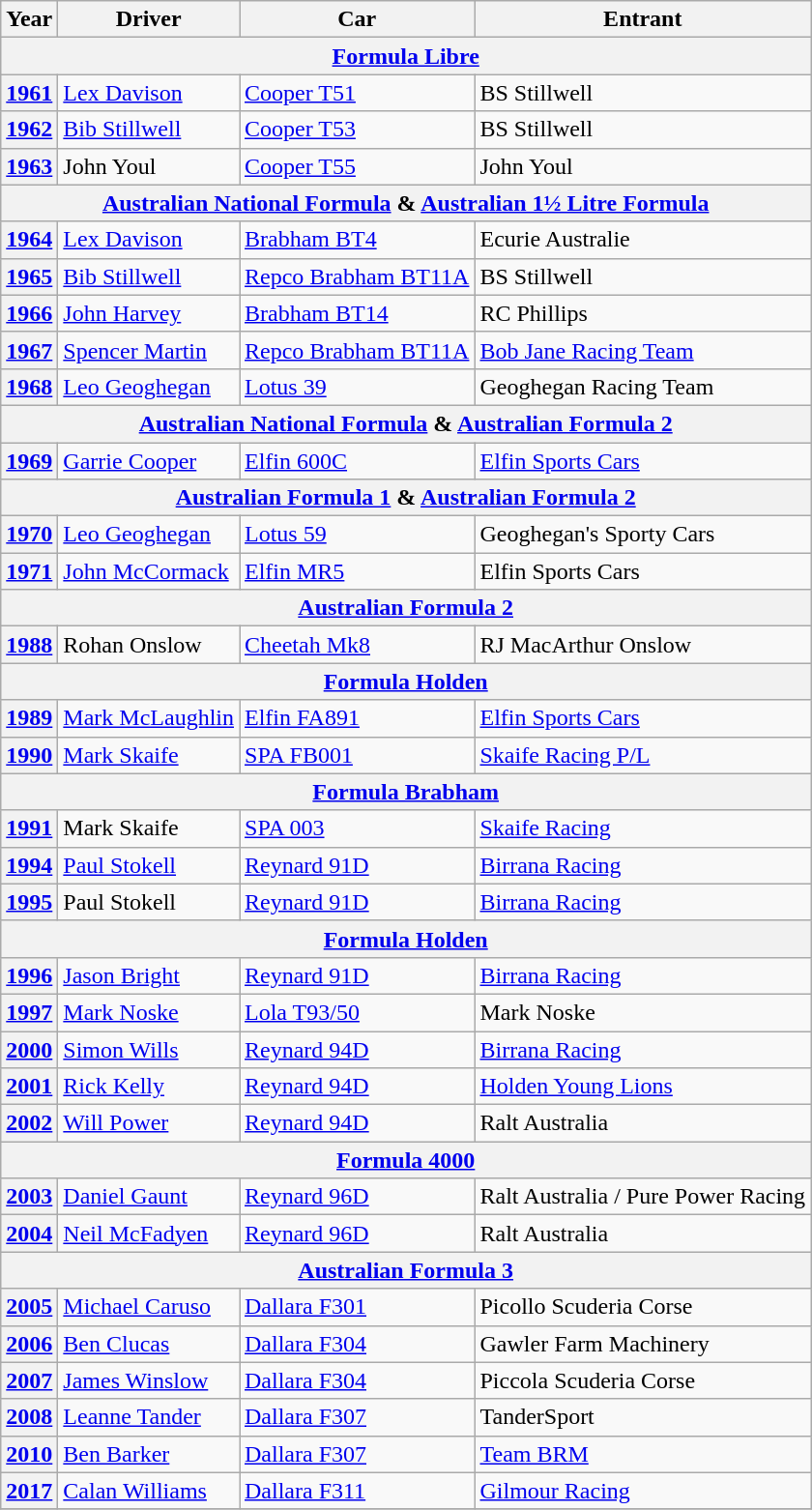<table class="wikitable">
<tr style="font-weight:bold">
<th>Year</th>
<th>Driver</th>
<th>Car</th>
<th>Entrant</th>
</tr>
<tr>
<th colspan=5><a href='#'>Formula Libre</a></th>
</tr>
<tr>
<th><a href='#'>1961</a></th>
<td> <a href='#'>Lex Davison</a></td>
<td><a href='#'>Cooper T51</a></td>
<td>BS Stillwell</td>
</tr>
<tr>
<th><a href='#'>1962</a></th>
<td> <a href='#'>Bib Stillwell</a></td>
<td><a href='#'>Cooper T53</a></td>
<td>BS Stillwell</td>
</tr>
<tr>
<th><a href='#'>1963</a></th>
<td> John Youl</td>
<td><a href='#'>Cooper T55</a></td>
<td>John Youl</td>
</tr>
<tr>
<th colspan=5><a href='#'>Australian National Formula</a> & <a href='#'>Australian 1½ Litre Formula</a></th>
</tr>
<tr>
<th><a href='#'>1964</a></th>
<td> <a href='#'>Lex Davison</a></td>
<td><a href='#'>Brabham BT4</a></td>
<td>Ecurie Australie</td>
</tr>
<tr>
<th><a href='#'>1965</a></th>
<td> <a href='#'>Bib Stillwell</a></td>
<td><a href='#'>Repco Brabham BT11A</a></td>
<td>BS Stillwell</td>
</tr>
<tr>
<th><a href='#'>1966</a></th>
<td> <a href='#'>John Harvey</a></td>
<td><a href='#'>Brabham BT14</a></td>
<td>RC Phillips</td>
</tr>
<tr>
<th><a href='#'>1967</a></th>
<td> <a href='#'>Spencer Martin</a></td>
<td><a href='#'>Repco Brabham BT11A</a></td>
<td><a href='#'>Bob Jane Racing Team</a></td>
</tr>
<tr>
<th><a href='#'>1968</a></th>
<td> <a href='#'>Leo Geoghegan</a></td>
<td><a href='#'>Lotus 39</a></td>
<td>Geoghegan Racing Team</td>
</tr>
<tr>
<th colspan=5><a href='#'>Australian National Formula</a> & <a href='#'>Australian Formula 2</a></th>
</tr>
<tr>
<th><a href='#'>1969</a></th>
<td> <a href='#'>Garrie Cooper</a></td>
<td><a href='#'>Elfin 600C</a></td>
<td><a href='#'>Elfin Sports Cars</a></td>
</tr>
<tr>
<th colspan=5><a href='#'>Australian Formula 1</a> & <a href='#'>Australian Formula 2</a></th>
</tr>
<tr>
<th><a href='#'>1970</a></th>
<td> <a href='#'>Leo Geoghegan</a></td>
<td><a href='#'>Lotus 59</a></td>
<td>Geoghegan's Sporty Cars</td>
</tr>
<tr>
<th><a href='#'>1971</a></th>
<td> <a href='#'>John McCormack</a></td>
<td><a href='#'>Elfin MR5</a></td>
<td>Elfin Sports Cars</td>
</tr>
<tr>
<th colspan=5><a href='#'>Australian Formula 2</a></th>
</tr>
<tr>
<th><a href='#'>1988</a></th>
<td> Rohan Onslow</td>
<td><a href='#'>Cheetah Mk8</a></td>
<td>RJ MacArthur Onslow</td>
</tr>
<tr>
<th colspan=5><a href='#'>Formula Holden</a></th>
</tr>
<tr>
<th><a href='#'>1989</a></th>
<td> <a href='#'>Mark McLaughlin</a></td>
<td><a href='#'>Elfin FA891</a></td>
<td><a href='#'>Elfin Sports Cars</a></td>
</tr>
<tr>
<th><a href='#'>1990</a></th>
<td> <a href='#'>Mark Skaife</a></td>
<td><a href='#'>SPA FB001</a></td>
<td><a href='#'>Skaife Racing P/L</a></td>
</tr>
<tr>
<th colspan=5><a href='#'>Formula Brabham</a></th>
</tr>
<tr>
<th><a href='#'>1991</a></th>
<td> Mark Skaife</td>
<td><a href='#'>SPA 003</a></td>
<td><a href='#'>Skaife Racing</a></td>
</tr>
<tr>
<th><a href='#'>1994</a></th>
<td> <a href='#'>Paul Stokell</a></td>
<td><a href='#'>Reynard 91D</a></td>
<td><a href='#'>Birrana Racing</a></td>
</tr>
<tr>
<th><a href='#'>1995</a></th>
<td> Paul Stokell</td>
<td><a href='#'>Reynard 91D</a></td>
<td><a href='#'>Birrana Racing</a></td>
</tr>
<tr>
<th colspan=5><a href='#'>Formula Holden</a></th>
</tr>
<tr>
<th><a href='#'>1996</a></th>
<td> <a href='#'>Jason Bright</a></td>
<td><a href='#'>Reynard 91D</a></td>
<td><a href='#'>Birrana Racing</a></td>
</tr>
<tr>
<th><a href='#'>1997</a></th>
<td> <a href='#'>Mark Noske</a></td>
<td><a href='#'>Lola T93/50</a></td>
<td>Mark Noske</td>
</tr>
<tr>
<th><a href='#'>2000</a></th>
<td> <a href='#'>Simon Wills</a></td>
<td><a href='#'>Reynard 94D</a></td>
<td><a href='#'>Birrana Racing</a></td>
</tr>
<tr>
<th><a href='#'>2001</a></th>
<td> <a href='#'>Rick Kelly</a></td>
<td><a href='#'>Reynard 94D</a></td>
<td><a href='#'>Holden Young Lions</a></td>
</tr>
<tr>
<th><a href='#'>2002</a></th>
<td> <a href='#'>Will Power</a></td>
<td><a href='#'>Reynard 94D</a></td>
<td>Ralt Australia</td>
</tr>
<tr>
<th colspan=5><a href='#'>Formula 4000</a></th>
</tr>
<tr>
<th><a href='#'>2003</a></th>
<td> <a href='#'>Daniel Gaunt</a></td>
<td><a href='#'>Reynard 96D</a></td>
<td>Ralt Australia / Pure Power Racing</td>
</tr>
<tr>
<th><a href='#'>2004</a></th>
<td> <a href='#'>Neil McFadyen</a></td>
<td><a href='#'>Reynard 96D</a></td>
<td>Ralt Australia</td>
</tr>
<tr>
<th colspan=5><a href='#'>Australian Formula 3</a></th>
</tr>
<tr>
<th><a href='#'>2005</a></th>
<td> <a href='#'>Michael Caruso</a></td>
<td><a href='#'>Dallara F301</a></td>
<td>Picollo Scuderia Corse</td>
</tr>
<tr>
<th><a href='#'>2006</a></th>
<td> <a href='#'>Ben Clucas</a></td>
<td><a href='#'>Dallara F304</a></td>
<td>Gawler Farm Machinery</td>
</tr>
<tr>
<th><a href='#'>2007</a></th>
<td> <a href='#'>James Winslow</a></td>
<td><a href='#'>Dallara F304</a></td>
<td>Piccola Scuderia Corse</td>
</tr>
<tr>
<th><a href='#'>2008</a></th>
<td> <a href='#'>Leanne Tander</a></td>
<td><a href='#'>Dallara F307</a></td>
<td>TanderSport</td>
</tr>
<tr>
<th><a href='#'>2010</a></th>
<td> <a href='#'>Ben Barker</a></td>
<td><a href='#'>Dallara F307</a></td>
<td><a href='#'>Team BRM</a></td>
</tr>
<tr>
<th><a href='#'>2017</a></th>
<td> <a href='#'>Calan Williams</a></td>
<td><a href='#'>Dallara F311</a></td>
<td><a href='#'>Gilmour Racing</a></td>
</tr>
<tr>
</tr>
</table>
